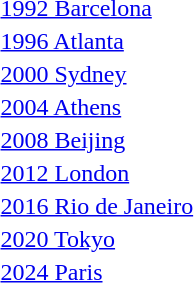<table>
<tr valign="top">
<td rowspan=2><a href='#'>1992 Barcelona</a><br></td>
<td rowspan=2></td>
<td rowspan=2></td>
<td></td>
</tr>
<tr>
<td></td>
</tr>
<tr valign="top">
<td rowspan=2><a href='#'>1996 Atlanta</a><br></td>
<td rowspan=2></td>
<td rowspan=2></td>
<td></td>
</tr>
<tr>
<td></td>
</tr>
<tr valign="top">
<td rowspan=2><a href='#'>2000 Sydney</a><br></td>
<td rowspan=2></td>
<td rowspan=2></td>
<td></td>
</tr>
<tr>
<td></td>
</tr>
<tr valign="top">
<td rowspan=2><a href='#'>2004 Athens</a><br></td>
<td rowspan=2></td>
<td rowspan=2></td>
<td></td>
</tr>
<tr>
<td></td>
</tr>
<tr valign="top">
<td rowspan=2><a href='#'>2008 Beijing</a><br></td>
<td rowspan=2></td>
<td rowspan=2></td>
<td></td>
</tr>
<tr>
<td></td>
</tr>
<tr valign="top">
<td rowspan=2><a href='#'>2012 London</a><br></td>
<td rowspan=2></td>
<td rowspan=2></td>
<td></td>
</tr>
<tr>
<td></td>
</tr>
<tr valign="top">
<td rowspan=2><a href='#'>2016 Rio de Janeiro</a><br></td>
<td rowspan=2></td>
<td rowspan=2></td>
<td></td>
</tr>
<tr>
<td></td>
</tr>
<tr valign="top">
<td rowspan=2><a href='#'>2020 Tokyo</a><br></td>
<td rowspan=2></td>
<td rowspan=2></td>
<td></td>
</tr>
<tr>
<td></td>
</tr>
<tr valign="top">
<td rowspan=2><a href='#'>2024 Paris</a><br></td>
<td rowspan=2></td>
<td rowspan=2></td>
<td></td>
</tr>
<tr>
<td></td>
</tr>
<tr>
</tr>
</table>
